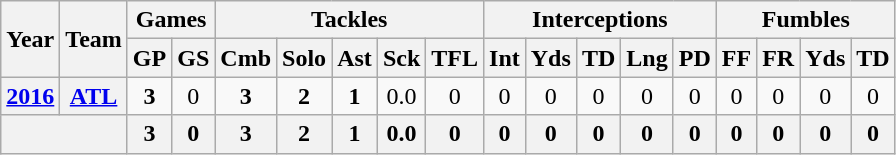<table class="wikitable" style="text-align:center">
<tr>
<th rowspan="2">Year</th>
<th rowspan="2">Team</th>
<th colspan="2">Games</th>
<th colspan="5">Tackles</th>
<th colspan="5">Interceptions</th>
<th colspan="4">Fumbles</th>
</tr>
<tr>
<th>GP</th>
<th>GS</th>
<th>Cmb</th>
<th>Solo</th>
<th>Ast</th>
<th>Sck</th>
<th>TFL</th>
<th>Int</th>
<th>Yds</th>
<th>TD</th>
<th>Lng</th>
<th>PD</th>
<th>FF</th>
<th>FR</th>
<th>Yds</th>
<th>TD</th>
</tr>
<tr>
<th><a href='#'>2016</a></th>
<th><a href='#'>ATL</a></th>
<td><strong>3</strong></td>
<td>0</td>
<td><strong>3</strong></td>
<td><strong>2</strong></td>
<td><strong>1</strong></td>
<td>0.0</td>
<td>0</td>
<td>0</td>
<td>0</td>
<td>0</td>
<td>0</td>
<td>0</td>
<td>0</td>
<td>0</td>
<td>0</td>
<td>0</td>
</tr>
<tr>
<th colspan="2"></th>
<th>3</th>
<th>0</th>
<th>3</th>
<th>2</th>
<th>1</th>
<th>0.0</th>
<th>0</th>
<th>0</th>
<th>0</th>
<th>0</th>
<th>0</th>
<th>0</th>
<th>0</th>
<th>0</th>
<th>0</th>
<th>0</th>
</tr>
</table>
